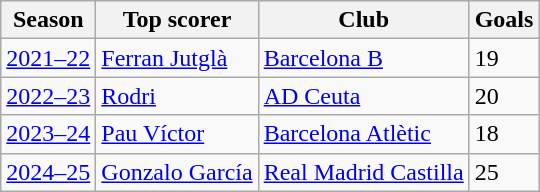<table class="wikitable" style="text-align:left;">
<tr>
<th>Season</th>
<th>Top scorer</th>
<th>Club</th>
<th>Goals</th>
</tr>
<tr>
<td><a href='#'>2021–22</a></td>
<td style="text-align:left;"> <a href='#'>Ferran Jutglà</a></td>
<td style="text-align:left;"><a href='#'>Barcelona B</a></td>
<td>19</td>
</tr>
<tr>
<td><a href='#'>2022–23</a></td>
<td style="text-align:left;"> <a href='#'>Rodri</a></td>
<td style="text-align:left;"><a href='#'>AD Ceuta</a></td>
<td>20</td>
</tr>
<tr>
<td><a href='#'>2023–24</a></td>
<td style="text-align:left;"> <a href='#'>Pau Víctor</a></td>
<td style="text-align:left;"><a href='#'>Barcelona Atlètic</a></td>
<td>18</td>
</tr>
<tr>
<td><a href='#'>2024–25</a></td>
<td style="text-align:left;"> <a href='#'>Gonzalo García</a></td>
<td style="text-align:left;"><a href='#'>Real Madrid Castilla</a></td>
<td>25</td>
</tr>
</table>
